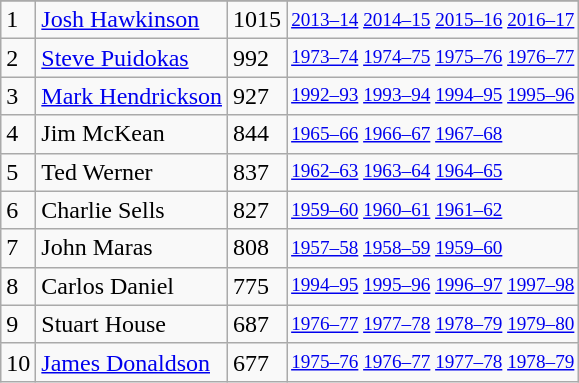<table class="wikitable">
<tr>
</tr>
<tr>
<td>1</td>
<td><a href='#'>Josh Hawkinson</a></td>
<td>1015</td>
<td style="font-size:80%;"><a href='#'>2013–14</a> <a href='#'>2014–15</a> <a href='#'>2015–16</a> <a href='#'>2016–17</a></td>
</tr>
<tr>
<td>2</td>
<td><a href='#'>Steve Puidokas</a></td>
<td>992</td>
<td style="font-size:80%;"><a href='#'>1973–74</a> <a href='#'>1974–75</a> <a href='#'>1975–76</a> <a href='#'>1976–77</a></td>
</tr>
<tr>
<td>3</td>
<td><a href='#'>Mark Hendrickson</a></td>
<td>927</td>
<td style="font-size:80%;"><a href='#'>1992–93</a> <a href='#'>1993–94</a> <a href='#'>1994–95</a> <a href='#'>1995–96</a></td>
</tr>
<tr>
<td>4</td>
<td>Jim McKean</td>
<td>844</td>
<td style="font-size:80%;"><a href='#'>1965–66</a> <a href='#'>1966–67</a> <a href='#'>1967–68</a></td>
</tr>
<tr>
<td>5</td>
<td>Ted Werner</td>
<td>837</td>
<td style="font-size:80%;"><a href='#'>1962–63</a> <a href='#'>1963–64</a> <a href='#'>1964–65</a></td>
</tr>
<tr>
<td>6</td>
<td>Charlie Sells</td>
<td>827</td>
<td style="font-size:80%;"><a href='#'>1959–60</a> <a href='#'>1960–61</a> <a href='#'>1961–62</a></td>
</tr>
<tr>
<td>7</td>
<td>John Maras</td>
<td>808</td>
<td style="font-size:80%;"><a href='#'>1957–58</a> <a href='#'>1958–59</a> <a href='#'>1959–60</a></td>
</tr>
<tr>
<td>8</td>
<td>Carlos Daniel</td>
<td>775</td>
<td style="font-size:80%;"><a href='#'>1994–95</a> <a href='#'>1995–96</a> <a href='#'>1996–97</a> <a href='#'>1997–98</a></td>
</tr>
<tr>
<td>9</td>
<td>Stuart House</td>
<td>687</td>
<td style="font-size:80%;"><a href='#'>1976–77</a> <a href='#'>1977–78</a> <a href='#'>1978–79</a> <a href='#'>1979–80</a></td>
</tr>
<tr>
<td>10</td>
<td><a href='#'>James Donaldson</a></td>
<td>677</td>
<td style="font-size:80%;"><a href='#'>1975–76</a> <a href='#'>1976–77</a> <a href='#'>1977–78</a> <a href='#'>1978–79</a></td>
</tr>
</table>
